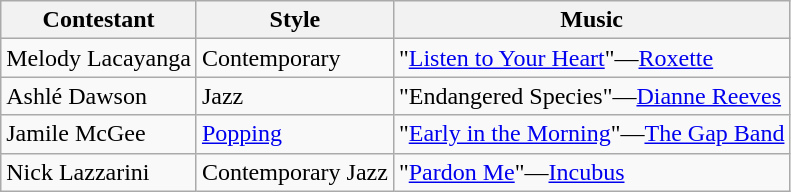<table class="wikitable">
<tr>
<th>Contestant</th>
<th>Style</th>
<th>Music</th>
</tr>
<tr>
<td>Melody Lacayanga</td>
<td>Contemporary</td>
<td>"<a href='#'>Listen to Your Heart</a>"—<a href='#'>Roxette</a></td>
</tr>
<tr>
<td>Ashlé Dawson</td>
<td>Jazz</td>
<td>"Endangered Species"—<a href='#'>Dianne Reeves</a></td>
</tr>
<tr>
<td>Jamile McGee</td>
<td><a href='#'>Popping</a></td>
<td>"<a href='#'>Early in the Morning</a>"—<a href='#'>The Gap Band</a></td>
</tr>
<tr>
<td>Nick Lazzarini</td>
<td>Contemporary Jazz</td>
<td>"<a href='#'>Pardon Me</a>"—<a href='#'>Incubus</a></td>
</tr>
</table>
